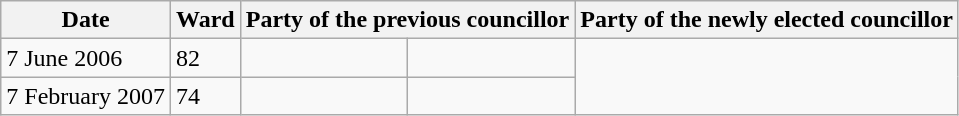<table class="wikitable">
<tr>
<th>Date</th>
<th>Ward</th>
<th colspan=2>Party of the previous councillor</th>
<th colspan=2>Party of the newly elected councillor</th>
</tr>
<tr>
<td>7 June 2006</td>
<td>82</td>
<td></td>
<td></td>
</tr>
<tr>
<td>7 February 2007</td>
<td>74</td>
<td></td>
<td></td>
</tr>
</table>
